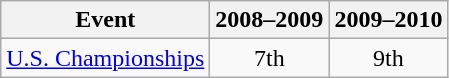<table class="wikitable" style="text-align:center">
<tr>
<th>Event</th>
<th>2008–2009</th>
<th>2009–2010</th>
</tr>
<tr>
<td align=left><a href='#'>U.S. Championships</a></td>
<td>7th</td>
<td>9th</td>
</tr>
</table>
